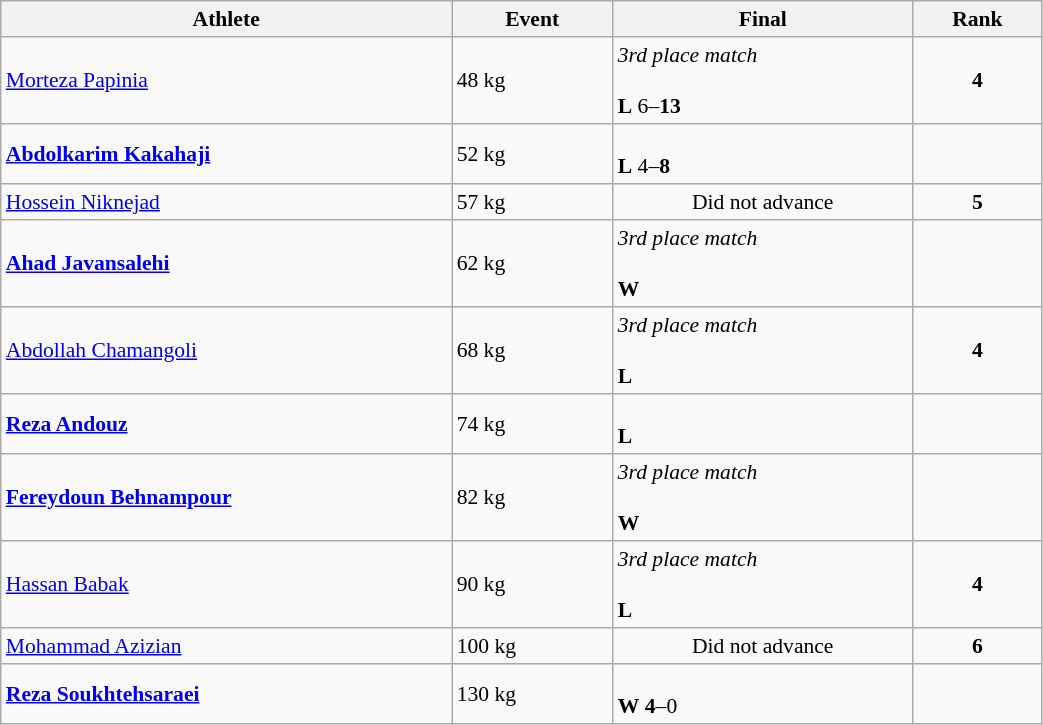<table class="wikitable" width="55%" style="text-align:left; font-size:90%">
<tr>
<th width="13%">Athlete</th>
<th width="4%">Event</th>
<th width="9%">Final</th>
<th width="3%">Rank</th>
</tr>
<tr>
<td><a href='#'>Morteza Papinia</a></td>
<td>48 kg</td>
<td><em>3rd place match</em><br><br><strong>L</strong> 6–<strong>13</strong></td>
<td align=center><strong>4</strong></td>
</tr>
<tr>
<td><strong><a href='#'>Abdolkarim Kakahaji</a></strong></td>
<td>52 kg</td>
<td><br><strong>L</strong> 4–<strong>8</strong></td>
<td align=center></td>
</tr>
<tr>
<td><a href='#'>Hossein Niknejad</a></td>
<td>57 kg</td>
<td align=center>Did not advance</td>
<td align=center><strong>5</strong></td>
</tr>
<tr>
<td><strong><a href='#'>Ahad Javansalehi</a></strong></td>
<td>62 kg</td>
<td><em>3rd place match</em><br><br><strong>W</strong></td>
<td align=center></td>
</tr>
<tr>
<td><a href='#'>Abdollah Chamangoli</a></td>
<td>68 kg</td>
<td><em>3rd place match</em><br><br><strong>L</strong></td>
<td align=center><strong>4</strong></td>
</tr>
<tr>
<td><strong><a href='#'>Reza Andouz</a></strong></td>
<td>74 kg</td>
<td><br><strong>L</strong></td>
<td align=center></td>
</tr>
<tr>
<td><strong><a href='#'>Fereydoun Behnampour</a></strong></td>
<td>82 kg</td>
<td><em>3rd place match</em><br><br><strong>W</strong></td>
<td align=center></td>
</tr>
<tr>
<td><a href='#'>Hassan Babak</a></td>
<td>90 kg</td>
<td><em>3rd place match</em><br><br><strong>L</strong></td>
<td align=center><strong>4</strong></td>
</tr>
<tr>
<td><a href='#'>Mohammad Azizian</a></td>
<td>100 kg</td>
<td align=center>Did not advance</td>
<td align=center><strong>6</strong></td>
</tr>
<tr>
<td><strong><a href='#'>Reza Soukhtehsaraei</a></strong></td>
<td>130 kg</td>
<td><br><strong>W</strong> <strong>4</strong>–0</td>
<td align=center></td>
</tr>
</table>
